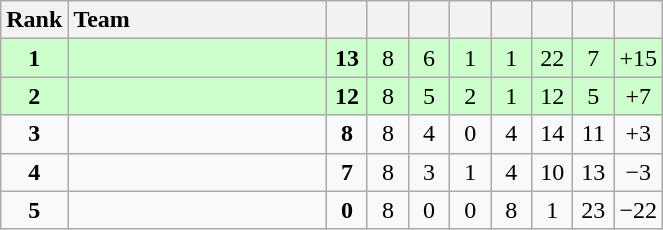<table class="wikitable" style="text-align: center;">
<tr>
<th width=30>Rank</th>
<th width=165 style="text-align:left;">Team</th>
<th width=20></th>
<th width=20></th>
<th width=20></th>
<th width=20></th>
<th width=20></th>
<th width=20></th>
<th width=20></th>
<th width=20></th>
</tr>
<tr style="background:#ccffcc;">
<td><strong>1</strong></td>
<td style="text-align:left;"></td>
<td><strong>13</strong></td>
<td>8</td>
<td>6</td>
<td>1</td>
<td>1</td>
<td>22</td>
<td>7</td>
<td>+15</td>
</tr>
<tr style="background:#ccffcc;">
<td><strong>2</strong></td>
<td style="text-align:left;"></td>
<td><strong>12</strong></td>
<td>8</td>
<td>5</td>
<td>2</td>
<td>1</td>
<td>12</td>
<td>5</td>
<td>+7</td>
</tr>
<tr>
<td><strong>3</strong></td>
<td style="text-align:left;"></td>
<td><strong>8</strong></td>
<td>8</td>
<td>4</td>
<td>0</td>
<td>4</td>
<td>14</td>
<td>11</td>
<td>+3</td>
</tr>
<tr>
<td><strong>4</strong></td>
<td style="text-align:left;"></td>
<td><strong>7</strong></td>
<td>8</td>
<td>3</td>
<td>1</td>
<td>4</td>
<td>10</td>
<td>13</td>
<td>−3</td>
</tr>
<tr>
<td><strong>5</strong></td>
<td style="text-align:left;"></td>
<td><strong>0</strong></td>
<td>8</td>
<td>0</td>
<td>0</td>
<td>8</td>
<td>1</td>
<td>23</td>
<td>−22</td>
</tr>
</table>
